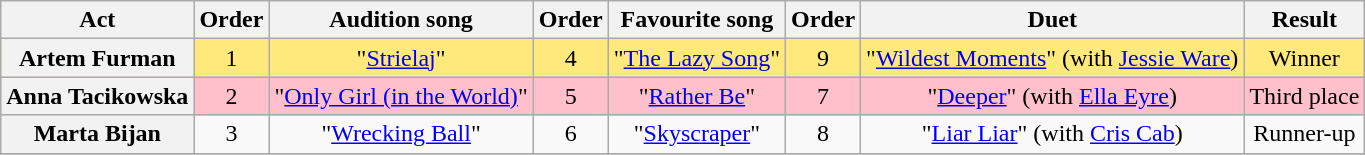<table class="wikitable plainrowheaders" style="text-align:center;">
<tr>
<th scope="col">Act</th>
<th scope="col">Order</th>
<th scope="col">Audition song</th>
<th scope="col">Order</th>
<th scope="col">Favourite song</th>
<th scope="col">Order</th>
<th scope="col">Duet</th>
<th scope="col">Result</th>
</tr>
<tr style="background:#FFE87C">
<th scope="row">Artem Furman</th>
<td>1</td>
<td>"<a href='#'>Strielaj</a>"</td>
<td>4</td>
<td>"<a href='#'>The Lazy Song</a>"</td>
<td>9</td>
<td>"<a href='#'>Wildest Moments</a>" (with <a href='#'>Jessie Ware</a>)</td>
<td>Winner</td>
</tr>
<tr style="background:pink;">
<th scope="row">Anna Tacikowska</th>
<td>2</td>
<td>"<a href='#'>Only Girl (in the World)</a>"</td>
<td>5</td>
<td>"<a href='#'>Rather Be</a>"</td>
<td>7</td>
<td>"<a href='#'>Deeper</a>" (with <a href='#'>Ella Eyre</a>)</td>
<td>Third place</td>
</tr>
<tr>
<th scope="row">Marta Bijan</th>
<td>3</td>
<td>"<a href='#'>Wrecking Ball</a>"</td>
<td>6</td>
<td>"<a href='#'>Skyscraper</a>"</td>
<td>8</td>
<td>"<a href='#'>Liar Liar</a>" (with <a href='#'>Cris Cab</a>)</td>
<td>Runner-up</td>
</tr>
<tr>
</tr>
</table>
